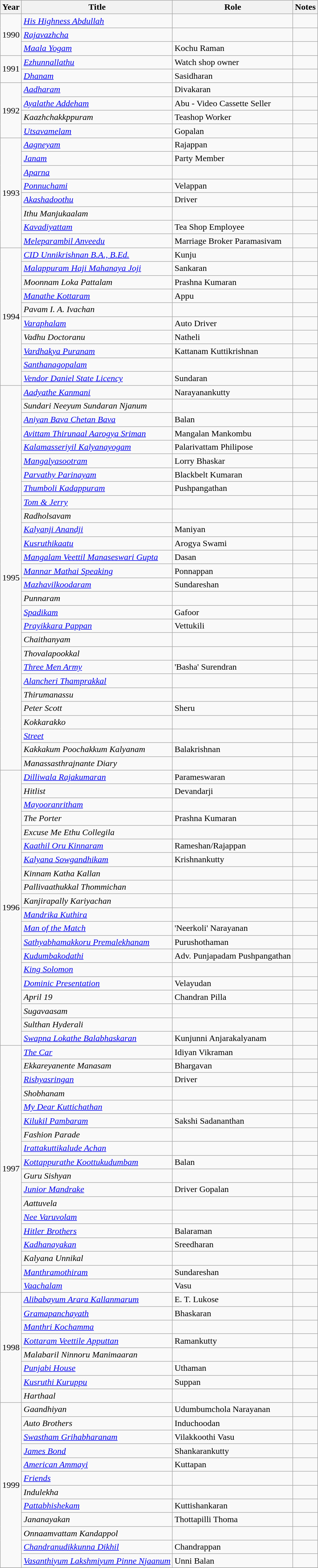<table class="wikitable sortable">
<tr>
<th>Year</th>
<th>Title</th>
<th>Role</th>
<th class="unsortable">Notes</th>
</tr>
<tr>
<td rowspan=3>1990</td>
<td><em><a href='#'>His Highness Abdullah</a></em></td>
<td></td>
<td></td>
</tr>
<tr>
<td><em><a href='#'>Rajavazhcha</a></em></td>
<td></td>
<td></td>
</tr>
<tr>
<td><em><a href='#'>Maala Yogam</a></em></td>
<td>Kochu Raman</td>
<td></td>
</tr>
<tr>
<td rowspan=2>1991</td>
<td><em><a href='#'>Ezhunnallathu</a></em></td>
<td>Watch shop owner</td>
<td></td>
</tr>
<tr>
<td><em><a href='#'>Dhanam</a></em></td>
<td>Sasidharan</td>
<td></td>
</tr>
<tr>
<td rowspan=4>1992</td>
<td><em><a href='#'>Aadharam</a></em></td>
<td>Divakaran</td>
<td></td>
</tr>
<tr>
<td><em><a href='#'>Ayalathe Addeham</a></em></td>
<td>Abu - Video Cassette Seller</td>
<td></td>
</tr>
<tr>
<td><em>Kaazhchakkppuram</em></td>
<td>Teashop Worker</td>
<td></td>
</tr>
<tr>
<td><em><a href='#'>Utsavamelam</a></em></td>
<td>Gopalan</td>
<td></td>
</tr>
<tr>
<td rowspan=8>1993</td>
<td><em><a href='#'>Aagneyam</a></em></td>
<td>Rajappan</td>
<td></td>
</tr>
<tr>
<td><em><a href='#'>Janam</a></em></td>
<td>Party Member</td>
<td></td>
</tr>
<tr>
<td><em><a href='#'>Aparna</a></em></td>
<td></td>
<td></td>
</tr>
<tr>
<td><em><a href='#'>Ponnuchami</a></em></td>
<td>Velappan</td>
<td></td>
</tr>
<tr>
<td><em><a href='#'>Akashadoothu</a></em></td>
<td>Driver</td>
<td></td>
</tr>
<tr>
<td><em>Ithu Manjukaalam</em></td>
<td></td>
<td></td>
</tr>
<tr>
<td><em><a href='#'>Kavadiyattam</a></em></td>
<td>Tea Shop Employee</td>
<td></td>
</tr>
<tr>
<td><em><a href='#'>Meleparambil Anveedu</a></em></td>
<td>Marriage Broker Paramasivam</td>
<td></td>
</tr>
<tr>
<td rowspan=10>1994</td>
<td><em><a href='#'>CID Unnikrishnan B.A., B.Ed.</a></em></td>
<td>Kunju</td>
<td></td>
</tr>
<tr>
<td><em><a href='#'>Malappuram Haji Mahanaya Joji</a></em></td>
<td>Sankaran</td>
<td></td>
</tr>
<tr>
<td><em>Moonnam Loka Pattalam</em></td>
<td>Prashna Kumaran</td>
<td></td>
</tr>
<tr>
<td><em><a href='#'>Manathe Kottaram</a></em></td>
<td>Appu</td>
<td></td>
</tr>
<tr>
<td><em>Pavam I. A. Ivachan</em></td>
<td></td>
<td></td>
</tr>
<tr>
<td><em><a href='#'>Varaphalam</a></em></td>
<td>Auto Driver</td>
<td></td>
</tr>
<tr>
<td><em>Vadhu Doctoranu</em></td>
<td>Natheli</td>
<td></td>
</tr>
<tr>
<td><em><a href='#'>Vardhakya Puranam</a></em></td>
<td>Kattanam Kuttikrishnan</td>
<td></td>
</tr>
<tr>
<td><em><a href='#'>Santhanagopalam</a></em></td>
<td></td>
<td></td>
</tr>
<tr>
<td><em><a href='#'>Vendor Daniel State Licency</a></em></td>
<td>Sundaran</td>
<td></td>
</tr>
<tr>
<td rowspan=28>1995</td>
<td><em><a href='#'>Aadyathe Kanmani</a></em></td>
<td>Narayanankutty</td>
<td></td>
</tr>
<tr>
<td><em>Sundari Neeyum Sundaran Njanum</em></td>
<td></td>
<td></td>
</tr>
<tr>
<td><em><a href='#'>Aniyan Bava Chetan Bava</a></em></td>
<td>Balan</td>
<td></td>
</tr>
<tr>
<td><em><a href='#'>Avittam Thirunaal Aarogya Sriman</a></em></td>
<td>Mangalan Mankombu</td>
<td></td>
</tr>
<tr>
<td><em><a href='#'>Kalamasseriyil Kalyanayogam</a></em></td>
<td>Palarivattam Philipose</td>
<td></td>
</tr>
<tr>
<td><em><a href='#'>Mangalyasootram</a></em></td>
<td>Lorry Bhaskar</td>
<td></td>
</tr>
<tr>
<td><em><a href='#'>Parvathy Parinayam</a></em></td>
<td>Blackbelt Kumaran</td>
<td></td>
</tr>
<tr>
<td><em><a href='#'>Thumboli Kadappuram</a></em></td>
<td>Pushpangathan</td>
<td></td>
</tr>
<tr>
<td><em><a href='#'>Tom & Jerry</a></em></td>
<td></td>
<td></td>
</tr>
<tr>
<td><em>Radholsavam</em></td>
<td></td>
<td></td>
</tr>
<tr>
<td><em><a href='#'>Kalyanji Anandji</a></em></td>
<td>Maniyan</td>
<td></td>
</tr>
<tr>
<td><em><a href='#'>Kusruthikaatu</a></em></td>
<td>Arogya Swami</td>
<td></td>
</tr>
<tr>
<td><em><a href='#'>Mangalam Veettil Manaseswari Gupta</a></em></td>
<td>Dasan</td>
<td></td>
</tr>
<tr>
<td><em><a href='#'>Mannar Mathai Speaking</a></em></td>
<td>Ponnappan</td>
<td></td>
</tr>
<tr>
<td><em><a href='#'>Mazhavilkoodaram</a></em></td>
<td>Sundareshan</td>
<td></td>
</tr>
<tr>
<td><em>Punnaram</em></td>
<td></td>
<td></td>
</tr>
<tr>
<td><em><a href='#'>Spadikam</a></em></td>
<td>Gafoor</td>
<td></td>
</tr>
<tr>
<td><em><a href='#'>Prayikkara Pappan</a></em></td>
<td>Vettukili</td>
<td></td>
</tr>
<tr>
<td><em>Chaithanyam</em></td>
<td></td>
<td></td>
</tr>
<tr>
<td><em>Thovalapookkal</em></td>
<td></td>
<td></td>
</tr>
<tr>
<td><em><a href='#'>Three Men Army</a></em></td>
<td>'Basha' Surendran</td>
<td></td>
</tr>
<tr>
<td><em><a href='#'>Alancheri Thamprakkal</a></em></td>
<td></td>
<td></td>
</tr>
<tr>
<td><em>Thirumanassu</em></td>
<td></td>
<td></td>
</tr>
<tr>
<td><em>Peter Scott</em></td>
<td>Sheru</td>
<td></td>
</tr>
<tr>
<td><em>Kokkarakko</em></td>
<td></td>
<td></td>
</tr>
<tr>
<td><em><a href='#'>Street</a></em></td>
<td></td>
<td></td>
</tr>
<tr>
<td><em>Kakkakum Poochakkum Kalyanam</em></td>
<td>Balakrishnan</td>
<td></td>
</tr>
<tr>
<td><em>Manassasthrajnante Diary</em></td>
<td></td>
<td></td>
</tr>
<tr>
<td rowspan=20>1996</td>
<td><em><a href='#'>Dilliwala Rajakumaran</a></em></td>
<td>Parameswaran</td>
<td></td>
</tr>
<tr>
<td><em>Hitlist</em></td>
<td>Devandarji</td>
<td></td>
</tr>
<tr>
<td><em><a href='#'>Mayooranritham</a></em></td>
<td></td>
<td></td>
</tr>
<tr>
<td><em>The Porter</em></td>
<td>Prashna Kumaran</td>
<td></td>
</tr>
<tr>
<td><em>Excuse Me Ethu Collegila</em></td>
<td></td>
<td></td>
</tr>
<tr>
<td><em><a href='#'>Kaathil Oru Kinnaram</a></em></td>
<td>Rameshan/Rajappan</td>
<td></td>
</tr>
<tr>
<td><em><a href='#'>Kalyana Sowgandhikam</a></em></td>
<td>Krishnankutty</td>
<td></td>
</tr>
<tr>
<td><em>Kinnam Katha Kallan</em></td>
<td></td>
<td></td>
</tr>
<tr>
<td><em>Pallivaathukkal Thommichan</em></td>
<td></td>
<td></td>
</tr>
<tr>
<td><em>Kanjirapally Kariyachan</em></td>
<td></td>
<td></td>
</tr>
<tr>
<td><em><a href='#'>Mandrika Kuthira</a></em></td>
<td></td>
<td></td>
</tr>
<tr>
<td><em><a href='#'>Man of the Match</a></em></td>
<td>'Neerkoli' Narayanan</td>
<td></td>
</tr>
<tr>
<td><em><a href='#'>Sathyabhamakkoru Premalekhanam</a></em></td>
<td>Purushothaman</td>
<td></td>
</tr>
<tr>
<td><em><a href='#'>Kudumbakodathi</a></em></td>
<td>Adv. Punjapadam Pushpangathan</td>
<td></td>
</tr>
<tr>
<td><em><a href='#'>King Solomon</a></em></td>
<td></td>
<td></td>
</tr>
<tr>
<td><em><a href='#'>Dominic Presentation</a></em></td>
<td>Velayudan</td>
<td></td>
</tr>
<tr>
<td><em>April 19</em></td>
<td>Chandran Pilla</td>
<td></td>
</tr>
<tr>
<td><em>Sugavaasam</em></td>
<td></td>
<td></td>
</tr>
<tr>
<td><em>Sulthan Hyderali</em></td>
<td></td>
<td></td>
</tr>
<tr>
<td><em><a href='#'>Swapna Lokathe Balabhaskaran</a></em></td>
<td>Kunjunni Anjarakalyanam</td>
<td></td>
</tr>
<tr>
<td rowspan=18>1997</td>
<td><em><a href='#'>The Car</a></em></td>
<td>Idiyan Vikraman</td>
<td></td>
</tr>
<tr>
<td><em>Ekkareyanente Manasam</em></td>
<td>Bhargavan</td>
<td></td>
</tr>
<tr>
<td><em><a href='#'>Rishyasringan</a></em></td>
<td>Driver</td>
<td></td>
</tr>
<tr>
<td><em>Shobhanam</em></td>
<td></td>
<td></td>
</tr>
<tr>
<td><em><a href='#'>My Dear Kuttichathan</a></em></td>
<td></td>
<td></td>
</tr>
<tr>
<td><em><a href='#'>Kilukil Pambaram</a></em></td>
<td>Sakshi Sadananthan</td>
<td></td>
</tr>
<tr>
<td><em>Fashion Parade</em></td>
<td></td>
<td></td>
</tr>
<tr>
<td><em><a href='#'>Irattakuttikalude Achan</a></em></td>
<td></td>
<td></td>
</tr>
<tr>
<td><em><a href='#'>Kottappurathe Koottukudumbam</a></em></td>
<td>Balan</td>
<td></td>
</tr>
<tr>
<td><em>Guru Sishyan</em></td>
<td></td>
<td></td>
</tr>
<tr>
<td><em><a href='#'>Junior Mandrake</a></em></td>
<td>Driver Gopalan</td>
<td></td>
</tr>
<tr>
<td><em>Aattuvela</em></td>
<td></td>
<td></td>
</tr>
<tr>
<td><em><a href='#'>Nee Varuvolam</a></em></td>
<td></td>
<td></td>
</tr>
<tr>
<td><em><a href='#'>Hitler Brothers</a></em></td>
<td>Balaraman</td>
<td></td>
</tr>
<tr>
<td><em><a href='#'>Kadhanayakan</a></em></td>
<td>Sreedharan</td>
<td></td>
</tr>
<tr>
<td><em>Kalyana Unnikal</em></td>
<td></td>
<td></td>
</tr>
<tr>
<td><em><a href='#'>Manthramothiram</a></em></td>
<td>Sundareshan</td>
<td></td>
</tr>
<tr>
<td><em><a href='#'>Vaachalam</a></em></td>
<td>Vasu</td>
<td></td>
</tr>
<tr>
<td rowspan=8>1998</td>
<td><em><a href='#'>Alibabayum Arara Kallanmarum</a></em></td>
<td>E. T. Lukose</td>
<td></td>
</tr>
<tr>
<td><em><a href='#'>Gramapanchayath</a></em></td>
<td>Bhaskaran</td>
<td></td>
</tr>
<tr>
<td><em><a href='#'>Manthri Kochamma</a></em></td>
<td></td>
<td></td>
</tr>
<tr>
<td><em><a href='#'>Kottaram Veettile Apputtan</a></em></td>
<td>Ramankutty</td>
<td></td>
</tr>
<tr>
<td><em>Malabaril Ninnoru Manimaaran</em></td>
<td></td>
<td></td>
</tr>
<tr>
<td><em><a href='#'>Punjabi House</a></em></td>
<td>Uthaman</td>
<td></td>
</tr>
<tr>
<td><em><a href='#'>Kusruthi Kuruppu</a></em></td>
<td>Suppan</td>
<td></td>
</tr>
<tr>
<td><em>Harthaal</em></td>
<td></td>
<td></td>
</tr>
<tr>
<td rowspan=12>1999</td>
<td><em>Gaandhiyan</em></td>
<td>Udumbumchola Narayanan</td>
<td></td>
</tr>
<tr>
<td><em>Auto Brothers</em></td>
<td>Induchoodan</td>
<td></td>
</tr>
<tr>
<td><em><a href='#'>Swastham Grihabharanam</a></em></td>
<td>Vilakkoothi Vasu</td>
<td></td>
</tr>
<tr>
<td><em><a href='#'>James Bond</a></em></td>
<td>Shankarankutty</td>
<td></td>
</tr>
<tr>
<td><em><a href='#'>American Ammayi</a></em></td>
<td>Kuttapan</td>
<td></td>
</tr>
<tr>
<td><em><a href='#'>Friends</a></em></td>
<td></td>
<td></td>
</tr>
<tr>
<td><em>Indulekha</em></td>
<td></td>
<td></td>
</tr>
<tr>
<td><em><a href='#'>Pattabhishekam</a></em></td>
<td>Kuttishankaran</td>
<td></td>
</tr>
<tr>
<td><em>Jananayakan</em></td>
<td>Thottapilli Thoma</td>
<td></td>
</tr>
<tr>
<td><em>Onnaamvattam Kandappol</em></td>
<td></td>
<td></td>
</tr>
<tr>
<td><em><a href='#'>Chandranudikkunna Dikhil</a></em></td>
<td>Chandrappan</td>
<td></td>
</tr>
<tr>
<td><em><a href='#'>Vasanthiyum Lakshmiyum Pinne Njaanum</a></em></td>
<td>Unni Balan</td>
<td></td>
</tr>
<tr>
</tr>
</table>
